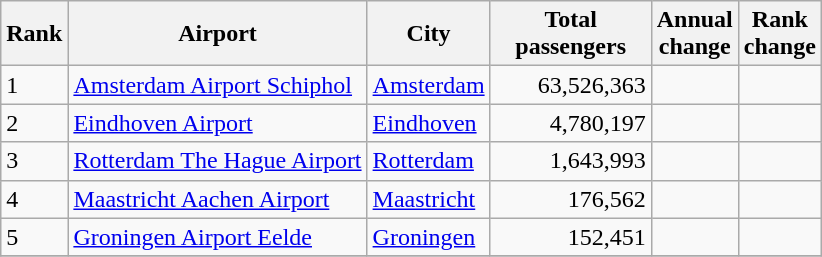<table class="wikitable">
<tr>
<th>Rank</th>
<th>Airport</th>
<th>City</th>
<th style="width:100px">Total<br>passengers</th>
<th>Annual<br>change</th>
<th>Rank<br>change</th>
</tr>
<tr>
<td>1</td>
<td><a href='#'>Amsterdam Airport Schiphol</a></td>
<td><a href='#'>Amsterdam</a></td>
<td align="right">63,526,363</td>
<td></td>
<td></td>
</tr>
<tr>
<td>2</td>
<td><a href='#'>Eindhoven Airport</a></td>
<td><a href='#'>Eindhoven</a></td>
<td align="right">4,780,197</td>
<td></td>
<td></td>
</tr>
<tr>
<td>3</td>
<td><a href='#'>Rotterdam The Hague Airport</a></td>
<td><a href='#'>Rotterdam</a></td>
<td align="right">1,643,993</td>
<td></td>
<td></td>
</tr>
<tr>
<td>4</td>
<td><a href='#'>Maastricht Aachen Airport</a></td>
<td><a href='#'>Maastricht</a></td>
<td align="right">176,562</td>
<td></td>
<td></td>
</tr>
<tr>
<td>5</td>
<td><a href='#'>Groningen Airport Eelde</a></td>
<td><a href='#'>Groningen</a></td>
<td align="right">152,451</td>
<td></td>
<td></td>
</tr>
<tr>
</tr>
</table>
